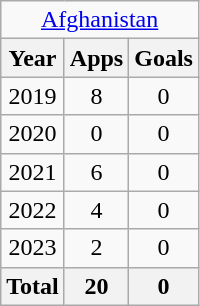<table class="wikitable" style="text-align:center">
<tr>
<td colspan="6"><a href='#'>Afghanistan</a></td>
</tr>
<tr>
<th>Year</th>
<th>Apps</th>
<th>Goals</th>
</tr>
<tr>
<td>2019</td>
<td>8</td>
<td>0</td>
</tr>
<tr>
<td>2020</td>
<td>0</td>
<td>0</td>
</tr>
<tr>
<td>2021</td>
<td>6</td>
<td>0</td>
</tr>
<tr>
<td>2022</td>
<td>4</td>
<td>0</td>
</tr>
<tr>
<td>2023</td>
<td>2</td>
<td>0</td>
</tr>
<tr>
<th>Total</th>
<th>20</th>
<th>0</th>
</tr>
</table>
